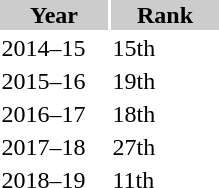<table style="border:'1' 'solid' 'gray' " width="150">
<tr>
<th width="64" bgcolor="#CCCCCC">Year</th>
<th width="64" bgcolor="#CCCCCC">Rank</th>
</tr>
<tr>
<td width="64">2014–15</td>
<td width="64">15th</td>
</tr>
<tr>
<td width="64">2015–16</td>
<td width="64">19th</td>
</tr>
<tr>
<td width="64">2016–17</td>
<td width="64">18th</td>
</tr>
<tr>
<td width="64">2017–18</td>
<td width="64">27th</td>
</tr>
<tr>
<td width="64">2018–19</td>
<td width="64">11th</td>
</tr>
</table>
